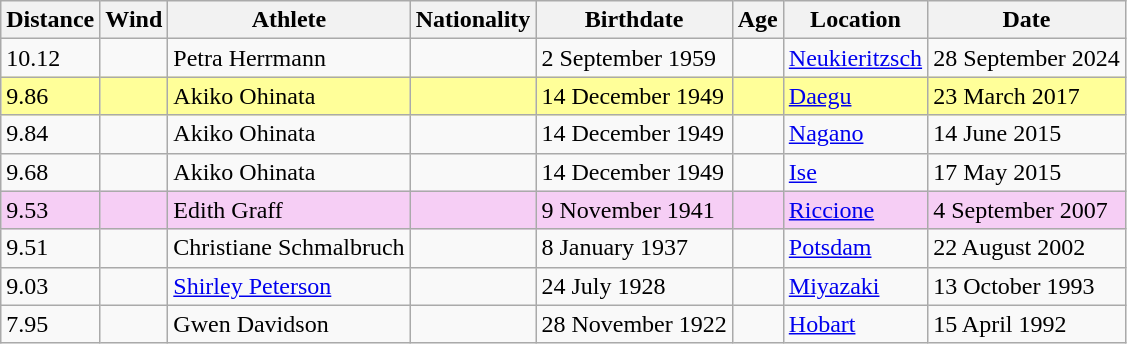<table class="wikitable">
<tr>
<th>Distance</th>
<th>Wind</th>
<th>Athlete</th>
<th>Nationality</th>
<th>Birthdate</th>
<th>Age</th>
<th>Location</th>
<th>Date</th>
</tr>
<tr>
<td>10.12</td>
<td></td>
<td>Petra Herrmann</td>
<td></td>
<td>2 September 1959</td>
<td></td>
<td><a href='#'>Neukieritzsch</a></td>
<td>28 September 2024</td>
</tr>
<tr style="background:#ff9;">
<td>9.86</td>
<td></td>
<td>Akiko Ohinata</td>
<td></td>
<td>14 December 1949</td>
<td></td>
<td><a href='#'>Daegu</a></td>
<td>23 March 2017</td>
</tr>
<tr>
<td>9.84</td>
<td></td>
<td>Akiko Ohinata</td>
<td></td>
<td>14 December 1949</td>
<td></td>
<td><a href='#'>Nagano</a></td>
<td>14 June 2015</td>
</tr>
<tr>
<td>9.68</td>
<td></td>
<td>Akiko Ohinata</td>
<td></td>
<td>14 December 1949</td>
<td></td>
<td><a href='#'>Ise</a></td>
<td>17 May 2015</td>
</tr>
<tr bgcolor=#f6CEF5>
<td>9.53</td>
<td></td>
<td>Edith Graff</td>
<td></td>
<td>9 November 1941</td>
<td></td>
<td><a href='#'>Riccione</a></td>
<td>4 September 2007</td>
</tr>
<tr>
<td>9.51</td>
<td></td>
<td>Christiane Schmalbruch</td>
<td></td>
<td>8 January 1937</td>
<td></td>
<td><a href='#'>Potsdam</a></td>
<td>22 August 2002</td>
</tr>
<tr>
<td>9.03</td>
<td></td>
<td><a href='#'>Shirley Peterson</a></td>
<td></td>
<td>24 July 1928</td>
<td></td>
<td><a href='#'>Miyazaki</a></td>
<td>13 October 1993</td>
</tr>
<tr>
<td>7.95</td>
<td></td>
<td>Gwen Davidson</td>
<td></td>
<td>28 November 1922</td>
<td></td>
<td><a href='#'>Hobart</a></td>
<td>15 April 1992</td>
</tr>
</table>
